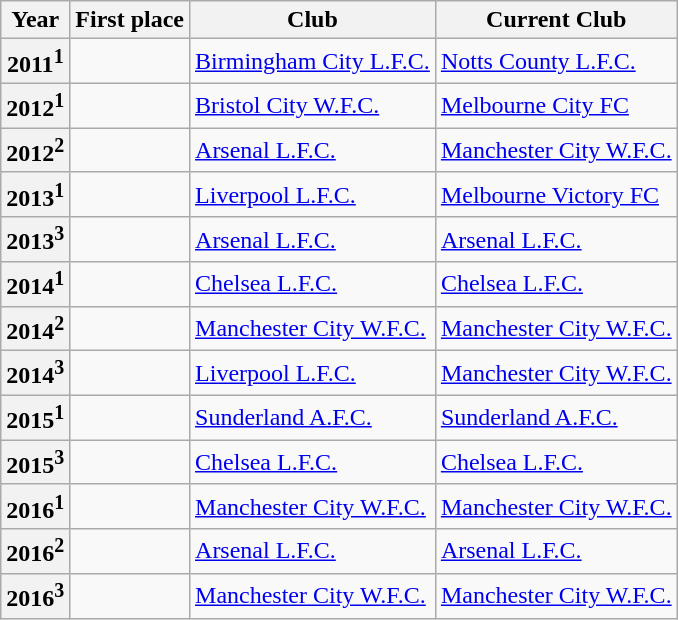<table class="wikitable plainrowheaders sortable">
<tr>
<th scope=col>Year</th>
<th scope=col>First place</th>
<th scope=col>Club</th>
<th scope=col>Current Club</th>
</tr>
<tr>
<th scope=row style=text-align:center>2011<sup>1</sup></th>
<td></td>
<td> <a href='#'>Birmingham City L.F.C.</a></td>
<td> <a href='#'>Notts County L.F.C.</a></td>
</tr>
<tr>
<th scope=row style=text-align:center>2012<sup>1</sup></th>
<td></td>
<td> <a href='#'>Bristol City W.F.C.</a></td>
<td> <a href='#'>Melbourne City FC</a></td>
</tr>
<tr>
<th scope=row style=text-align:center>2012<sup>2</sup></th>
<td></td>
<td> <a href='#'>Arsenal L.F.C.</a></td>
<td> <a href='#'>Manchester City W.F.C.</a></td>
</tr>
<tr>
<th scope=row style=text-align:center>2013<sup>1</sup></th>
<td></td>
<td> <a href='#'>Liverpool L.F.C.</a></td>
<td> <a href='#'>Melbourne Victory FC</a></td>
</tr>
<tr>
<th scope=row style=text-align:center>2013<sup>3</sup></th>
<td></td>
<td> <a href='#'>Arsenal L.F.C.</a></td>
<td> <a href='#'>Arsenal L.F.C.</a></td>
</tr>
<tr>
<th scope=row style=text-align:center>2014<sup>1</sup></th>
<td></td>
<td> <a href='#'>Chelsea L.F.C.</a></td>
<td> <a href='#'>Chelsea L.F.C.</a></td>
</tr>
<tr>
<th scope=row style=text-align:center>2014<sup>2</sup></th>
<td></td>
<td> <a href='#'>Manchester City W.F.C.</a></td>
<td> <a href='#'>Manchester City W.F.C.</a></td>
</tr>
<tr>
<th scope=row style=text-align:center>2014<sup>3</sup></th>
<td></td>
<td> <a href='#'>Liverpool L.F.C.</a></td>
<td> <a href='#'>Manchester City W.F.C.</a></td>
</tr>
<tr>
<th scope=row style=text-align:center>2015<sup>1</sup></th>
<td></td>
<td> <a href='#'>Sunderland A.F.C.</a></td>
<td> <a href='#'>Sunderland A.F.C.</a></td>
</tr>
<tr>
<th scope=row style=text-align:center>2015<sup>3</sup></th>
<td></td>
<td> <a href='#'>Chelsea L.F.C.</a></td>
<td> <a href='#'>Chelsea L.F.C.</a></td>
</tr>
<tr>
<th scope=row style=text-align:center>2016<sup>1</sup></th>
<td></td>
<td> <a href='#'>Manchester City W.F.C.</a></td>
<td> <a href='#'>Manchester City W.F.C.</a></td>
</tr>
<tr>
<th scope=row style=text-align:center>2016<sup>2</sup></th>
<td></td>
<td> <a href='#'>Arsenal L.F.C.</a></td>
<td> <a href='#'>Arsenal L.F.C.</a></td>
</tr>
<tr>
<th scope=row style=text-align:center>2016<sup>3</sup></th>
<td></td>
<td> <a href='#'>Manchester City W.F.C.</a></td>
<td> <a href='#'>Manchester City W.F.C.</a></td>
</tr>
</table>
